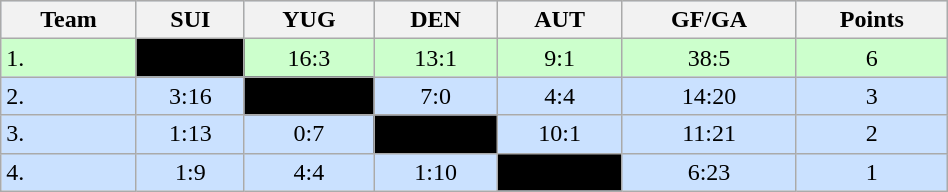<table class="wikitable" bgcolor="#EFEFFF" width="50%">
<tr bgcolor="#BCD2EE">
<th>Team</th>
<th>SUI</th>
<th>YUG</th>
<th>DEN</th>
<th>AUT</th>
<th>GF/GA</th>
<th>Points</th>
</tr>
<tr bgcolor="#ccffcc" align="center">
<td align="left">1. </td>
<td style="background:#000000;"></td>
<td>16:3</td>
<td>13:1</td>
<td>9:1</td>
<td>38:5</td>
<td>6</td>
</tr>
<tr bgcolor="#CAE1FF" align="center">
<td align="left">2. </td>
<td>3:16</td>
<td style="background:#000000;"></td>
<td>7:0</td>
<td>4:4</td>
<td>14:20</td>
<td>3</td>
</tr>
<tr bgcolor="#CAE1FF" align="center">
<td align="left">3. </td>
<td>1:13</td>
<td>0:7</td>
<td style="background:#000000;"></td>
<td>10:1</td>
<td>11:21</td>
<td>2</td>
</tr>
<tr bgcolor="#CAE1FF" align="center">
<td align="left">4. </td>
<td>1:9</td>
<td>4:4</td>
<td>1:10</td>
<td style="background:#000000;"></td>
<td>6:23</td>
<td>1</td>
</tr>
</table>
